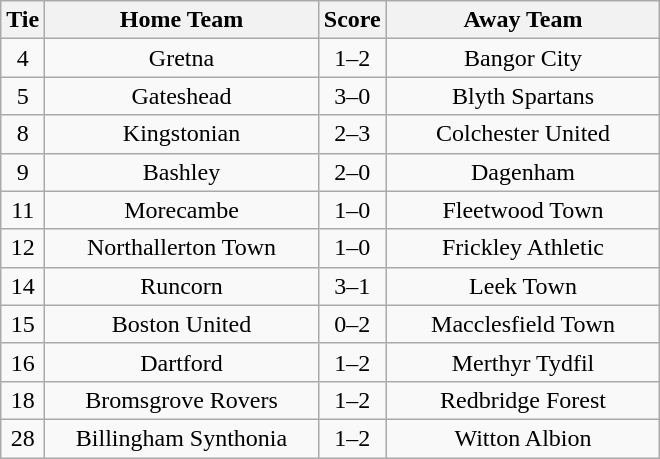<table class="wikitable" style="text-align:center;">
<tr>
<th width=20>Tie</th>
<th width=175>Home Team</th>
<th width=20>Score</th>
<th width=175>Away Team</th>
</tr>
<tr>
<td>4</td>
<td>Gretna</td>
<td>1–2</td>
<td>Bangor City</td>
</tr>
<tr>
<td>5</td>
<td>Gateshead</td>
<td>3–0</td>
<td>Blyth Spartans</td>
</tr>
<tr>
<td>8</td>
<td>Kingstonian</td>
<td>2–3</td>
<td>Colchester United</td>
</tr>
<tr>
<td>9</td>
<td>Bashley</td>
<td>2–0</td>
<td>Dagenham</td>
</tr>
<tr>
<td>11</td>
<td>Morecambe</td>
<td>1–0</td>
<td>Fleetwood Town</td>
</tr>
<tr>
<td>12</td>
<td>Northallerton Town</td>
<td>1–0</td>
<td>Frickley Athletic</td>
</tr>
<tr>
<td>14</td>
<td>Runcorn</td>
<td>3–1</td>
<td>Leek Town</td>
</tr>
<tr>
<td>15</td>
<td>Boston United</td>
<td>0–2</td>
<td>Macclesfield Town</td>
</tr>
<tr>
<td>16</td>
<td>Dartford</td>
<td>1–2</td>
<td>Merthyr Tydfil</td>
</tr>
<tr>
<td>18</td>
<td>Bromsgrove Rovers</td>
<td>1–2</td>
<td>Redbridge Forest</td>
</tr>
<tr>
<td>28</td>
<td>Billingham Synthonia</td>
<td>1–2</td>
<td>Witton Albion</td>
</tr>
</table>
